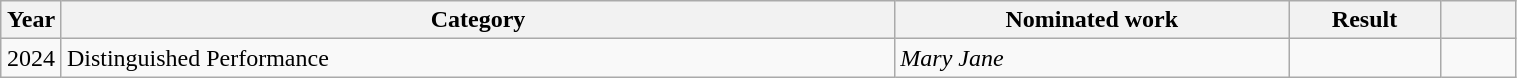<table class="wikitable" style="width:80%;">
<tr>
<th style="width:4%;">Year</th>
<th style="width:55%;">Category</th>
<th style="width:26%;">Nominated work</th>
<th style="width:10%;">Result</th>
<th width=5%></th>
</tr>
<tr>
<td align="center">2024</td>
<td>Distinguished Performance</td>
<td><em>Mary Jane</em></td>
<td></td>
<td></td>
</tr>
</table>
